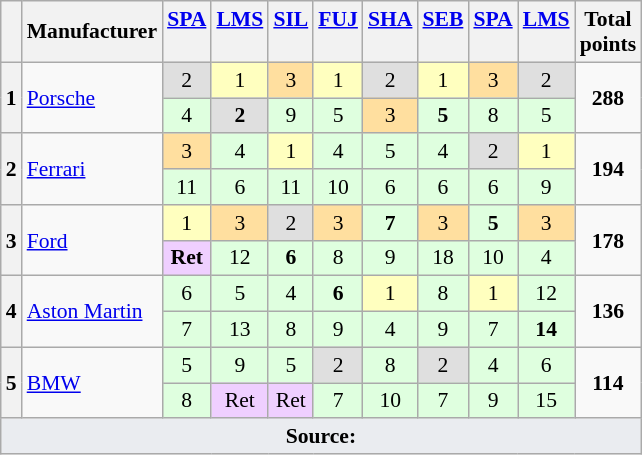<table class="wikitable" style="font-size: 90%; text-align:center;">
<tr valign="top">
<th valign=middle></th>
<th valign=middle>Manufacturer</th>
<th><a href='#'>SPA</a><br></th>
<th><a href='#'>LMS</a><br></th>
<th><a href='#'>SIL</a><br></th>
<th><a href='#'>FUJ</a><br></th>
<th><a href='#'>SHA</a><br></th>
<th><a href='#'>SEB</a><br></th>
<th><a href='#'>SPA</a><br></th>
<th><a href='#'>LMS</a><br></th>
<th valign=middle>Total<br>points</th>
</tr>
<tr>
<th rowspan=2>1</th>
<td rowspan=2 align=left> <a href='#'>Porsche</a></td>
<td style="background:#DFDFDF;">2</td>
<td style="background:#FFFFBF;">1</td>
<td style="background:#FFDF9F;">3</td>
<td style="background:#FFFFBF;">1</td>
<td style="background:#DFDFDF;">2</td>
<td style="background:#FFFFBF;">1</td>
<td style="background:#FFDF9F;">3</td>
<td style="background:#DFDFDF;">2</td>
<td rowspan=2><strong>288</strong></td>
</tr>
<tr>
<td style="background:#DFFFDF;">4</td>
<td style="background:#DFDFDF;"><strong>2</strong></td>
<td style="background:#DFFFDF;">9</td>
<td style="background:#DFFFDF;">5</td>
<td style="background:#FFDF9F;">3</td>
<td style="background:#DFFFDF;"><strong>5</strong></td>
<td style="background:#DFFFDF;">8</td>
<td style="background:#DFFFDF;">5</td>
</tr>
<tr>
<th rowspan=2>2</th>
<td rowspan=2 align=left> <a href='#'>Ferrari</a></td>
<td style="background:#FFDF9F;">3</td>
<td style="background:#DFFFDF;">4</td>
<td style="background:#FFFFBF;">1</td>
<td style="background:#DFFFDF;">4</td>
<td style="background:#DFFFDF;">5</td>
<td style="background:#DFFFDF;">4</td>
<td style="background:#DFDFDF;">2</td>
<td style="background:#FFFFBF;">1</td>
<td rowspan=2><strong>194</strong></td>
</tr>
<tr>
<td style="background:#DFFFDF;">11</td>
<td style="background:#DFFFDF;">6</td>
<td style="background:#DFFFDF;">11</td>
<td style="background:#DFFFDF;">10</td>
<td style="background:#DFFFDF;">6</td>
<td style="background:#DFFFDF;">6</td>
<td style="background:#DFFFDF;">6</td>
<td style="background:#DFFFDF;">9</td>
</tr>
<tr>
<th rowspan=2>3</th>
<td rowspan=2 align=left> <a href='#'>Ford</a></td>
<td style="background:#FFFFBF;">1</td>
<td style="background:#FFDF9F;">3</td>
<td style="background:#DFDFDF;">2</td>
<td style="background:#FFDF9F;">3</td>
<td style="background:#DFFFDF;"><strong>7</strong></td>
<td style="background:#FFDF9F;">3</td>
<td style="background:#DFFFDF;"><strong>5</strong></td>
<td style="background:#FFDF9F;">3</td>
<td rowspan=2><strong>178</strong></td>
</tr>
<tr>
<td style="background:#EFCFFF;"><strong>Ret</strong></td>
<td style="background:#DFFFDF;">12</td>
<td style="background:#DFFFDF;"><strong>6</strong></td>
<td style="background:#DFFFDF;">8</td>
<td style="background:#DFFFDF;">9</td>
<td style="background:#DFFFDF;">18</td>
<td style="background:#DFFFDF;">10</td>
<td style="background:#DFFFDF;">4</td>
</tr>
<tr>
<th rowspan=2>4</th>
<td rowspan=2 align=left> <a href='#'>Aston Martin</a></td>
<td style="background:#DFFFDF;">6</td>
<td style="background:#DFFFDF;">5</td>
<td style="background:#DFFFDF;">4</td>
<td style="background:#DFFFDF;"><strong>6</strong></td>
<td style="background:#FFFFBF;">1</td>
<td style="background:#DFFFDF;">8</td>
<td style="background:#FFFFBF;">1</td>
<td style="background:#DFFFDF;">12</td>
<td rowspan=2><strong>136</strong></td>
</tr>
<tr>
<td style="background:#DFFFDF;">7</td>
<td style="background:#DFFFDF;">13</td>
<td style="background:#DFFFDF;">8</td>
<td style="background:#DFFFDF;">9</td>
<td style="background:#DFFFDF;">4</td>
<td style="background:#DFFFDF;">9</td>
<td style="background:#DFFFDF;">7</td>
<td style="background:#DFFFDF;"><strong>14</strong></td>
</tr>
<tr>
<th rowspan=2>5</th>
<td rowspan=2 align=left> <a href='#'>BMW</a></td>
<td style="background:#DFFFDF;">5</td>
<td style="background:#DFFFDF;">9</td>
<td style="background:#DFFFDF;">5</td>
<td style="background:#DFDFDF;">2</td>
<td style="background:#DFFFDF;">8</td>
<td style="background:#DFDFDF;">2</td>
<td style="background:#DFFFDF;">4</td>
<td style="background:#DFFFDF;">6</td>
<td rowspan=2><strong>114</strong></td>
</tr>
<tr>
<td style="background:#DFFFDF;">8</td>
<td style="background:#EFCFFF;">Ret</td>
<td style="background:#EFCFFF;">Ret</td>
<td style="background:#DFFFDF;">7</td>
<td style="background:#DFFFDF;">10</td>
<td style="background:#DFFFDF;">7</td>
<td style="background:#DFFFDF;">9</td>
<td style="background:#DFFFDF;">15</td>
</tr>
<tr class="sortbottom">
<td colspan="11" style="background-color:#EAECF0;text-align:center"><strong>Source:</strong></td>
</tr>
</table>
